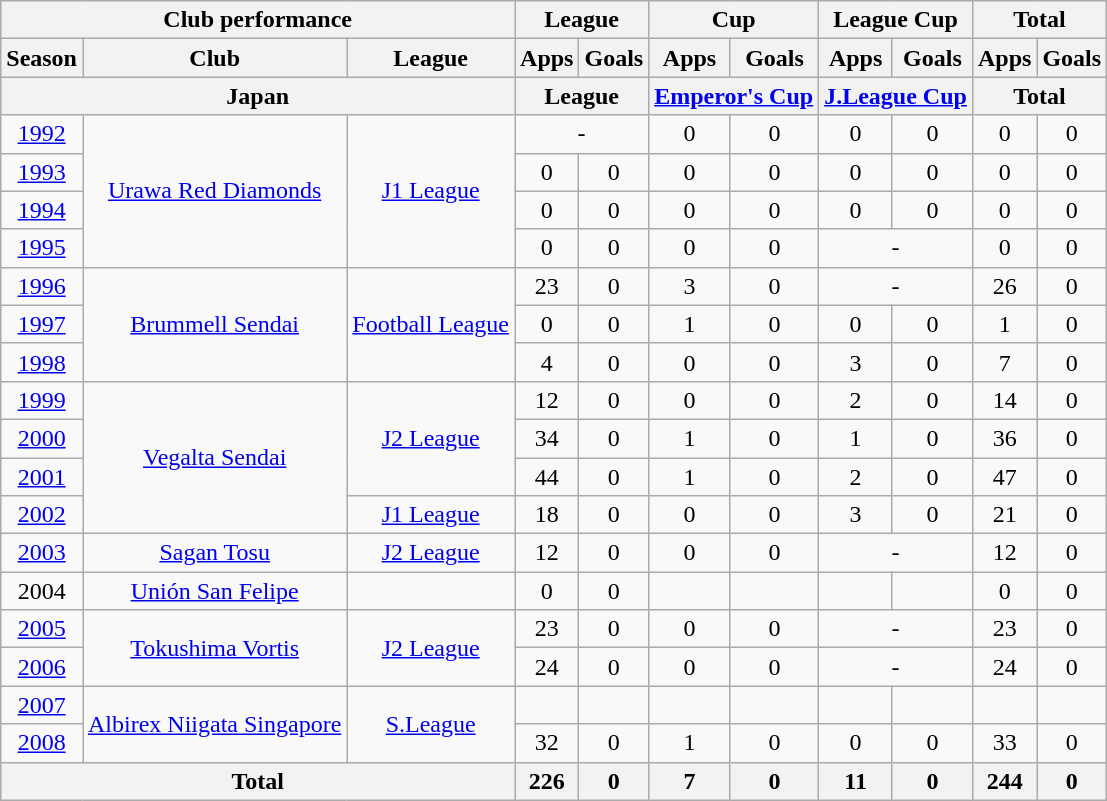<table class="wikitable" style="text-align:center;">
<tr>
<th colspan=3>Club performance</th>
<th colspan=2>League</th>
<th colspan=2>Cup</th>
<th colspan=2>League Cup</th>
<th colspan=2>Total</th>
</tr>
<tr>
<th>Season</th>
<th>Club</th>
<th>League</th>
<th>Apps</th>
<th>Goals</th>
<th>Apps</th>
<th>Goals</th>
<th>Apps</th>
<th>Goals</th>
<th>Apps</th>
<th>Goals</th>
</tr>
<tr>
<th colspan=3>Japan</th>
<th colspan=2>League</th>
<th colspan=2><a href='#'>Emperor's Cup</a></th>
<th colspan=2><a href='#'>J.League Cup</a></th>
<th colspan=2>Total</th>
</tr>
<tr>
<td><a href='#'>1992</a></td>
<td rowspan="4"><a href='#'>Urawa Red Diamonds</a></td>
<td rowspan="4"><a href='#'>J1 League</a></td>
<td colspan="2">-</td>
<td>0</td>
<td>0</td>
<td>0</td>
<td>0</td>
<td>0</td>
<td>0</td>
</tr>
<tr>
<td><a href='#'>1993</a></td>
<td>0</td>
<td>0</td>
<td>0</td>
<td>0</td>
<td>0</td>
<td>0</td>
<td>0</td>
<td>0</td>
</tr>
<tr>
<td><a href='#'>1994</a></td>
<td>0</td>
<td>0</td>
<td>0</td>
<td>0</td>
<td>0</td>
<td>0</td>
<td>0</td>
<td>0</td>
</tr>
<tr>
<td><a href='#'>1995</a></td>
<td>0</td>
<td>0</td>
<td>0</td>
<td>0</td>
<td colspan="2">-</td>
<td>0</td>
<td>0</td>
</tr>
<tr>
<td><a href='#'>1996</a></td>
<td rowspan="3"><a href='#'>Brummell Sendai</a></td>
<td rowspan="3"><a href='#'>Football League</a></td>
<td>23</td>
<td>0</td>
<td>3</td>
<td>0</td>
<td colspan="2">-</td>
<td>26</td>
<td>0</td>
</tr>
<tr>
<td><a href='#'>1997</a></td>
<td>0</td>
<td>0</td>
<td>1</td>
<td>0</td>
<td>0</td>
<td>0</td>
<td>1</td>
<td>0</td>
</tr>
<tr>
<td><a href='#'>1998</a></td>
<td>4</td>
<td>0</td>
<td>0</td>
<td>0</td>
<td>3</td>
<td>0</td>
<td>7</td>
<td>0</td>
</tr>
<tr>
<td><a href='#'>1999</a></td>
<td rowspan="4"><a href='#'>Vegalta Sendai</a></td>
<td rowspan="3"><a href='#'>J2 League</a></td>
<td>12</td>
<td>0</td>
<td>0</td>
<td>0</td>
<td>2</td>
<td>0</td>
<td>14</td>
<td>0</td>
</tr>
<tr>
<td><a href='#'>2000</a></td>
<td>34</td>
<td>0</td>
<td>1</td>
<td>0</td>
<td>1</td>
<td>0</td>
<td>36</td>
<td>0</td>
</tr>
<tr>
<td><a href='#'>2001</a></td>
<td>44</td>
<td>0</td>
<td>1</td>
<td>0</td>
<td>2</td>
<td>0</td>
<td>47</td>
<td>0</td>
</tr>
<tr>
<td><a href='#'>2002</a></td>
<td><a href='#'>J1 League</a></td>
<td>18</td>
<td>0</td>
<td>0</td>
<td>0</td>
<td>3</td>
<td>0</td>
<td>21</td>
<td>0</td>
</tr>
<tr>
<td><a href='#'>2003</a></td>
<td><a href='#'>Sagan Tosu</a></td>
<td><a href='#'>J2 League</a></td>
<td>12</td>
<td>0</td>
<td>0</td>
<td>0</td>
<td colspan="2">-</td>
<td>12</td>
<td>0</td>
</tr>
<tr>
<td>2004</td>
<td><a href='#'>Unión San Felipe</a></td>
<td></td>
<td>0</td>
<td>0</td>
<td></td>
<td></td>
<td></td>
<td></td>
<td>0</td>
<td>0</td>
</tr>
<tr>
<td><a href='#'>2005</a></td>
<td rowspan="2"><a href='#'>Tokushima Vortis</a></td>
<td rowspan="2"><a href='#'>J2 League</a></td>
<td>23</td>
<td>0</td>
<td>0</td>
<td>0</td>
<td colspan="2">-</td>
<td>23</td>
<td>0</td>
</tr>
<tr>
<td><a href='#'>2006</a></td>
<td>24</td>
<td>0</td>
<td>0</td>
<td>0</td>
<td colspan="2">-</td>
<td>24</td>
<td>0</td>
</tr>
<tr>
<td><a href='#'>2007</a></td>
<td rowspan="2"><a href='#'>Albirex Niigata Singapore</a></td>
<td rowspan="2"><a href='#'>S.League</a></td>
<td></td>
<td></td>
<td></td>
<td></td>
<td></td>
<td></td>
<td></td>
<td></td>
</tr>
<tr>
<td><a href='#'>2008</a></td>
<td>32</td>
<td>0</td>
<td>1</td>
<td>0</td>
<td>0</td>
<td>0</td>
<td>33</td>
<td>0</td>
</tr>
<tr>
<th colspan=3>Total</th>
<th>226</th>
<th>0</th>
<th>7</th>
<th>0</th>
<th>11</th>
<th>0</th>
<th>244</th>
<th>0</th>
</tr>
</table>
